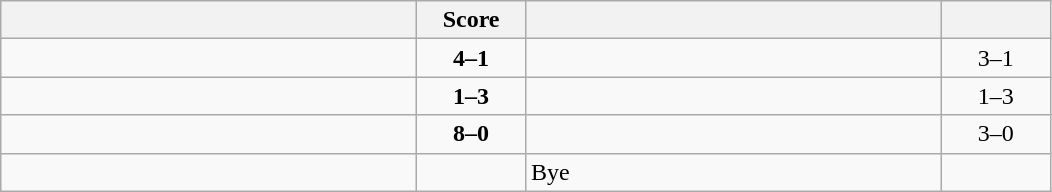<table class="wikitable" style="text-align: center; ">
<tr>
<th align="right" width="270"></th>
<th width="65">Score</th>
<th align="left" width="270"></th>
<th width="65"></th>
</tr>
<tr>
<td align="left"><strong></strong></td>
<td><strong>4–1</strong></td>
<td align="left"></td>
<td>3–1 <strong></strong></td>
</tr>
<tr>
<td align="left"></td>
<td><strong>1–3</strong></td>
<td align="left"><strong></strong></td>
<td>1–3 <strong></strong></td>
</tr>
<tr>
<td align="left"><strong></strong></td>
<td><strong>8–0</strong></td>
<td align="left"></td>
<td>3–0 <strong></strong></td>
</tr>
<tr>
<td align="left"><strong></strong></td>
<td></td>
<td align="left">Bye</td>
<td></td>
</tr>
</table>
